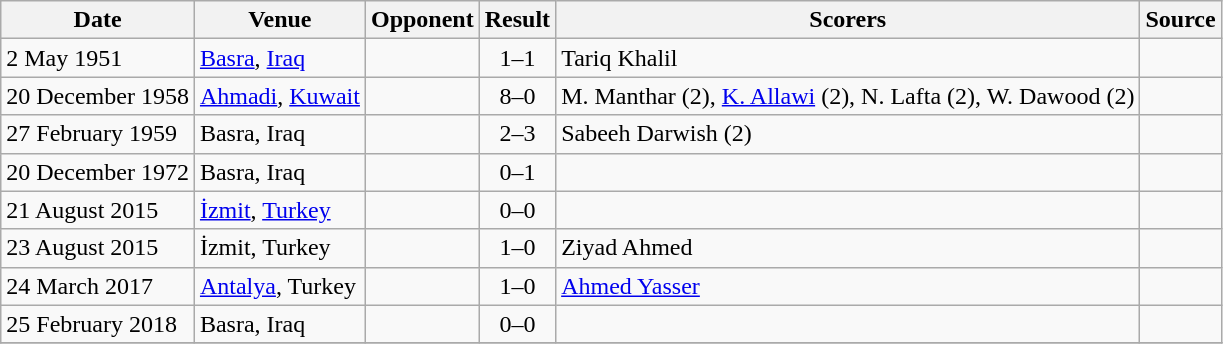<table class="wikitable">
<tr>
<th>Date</th>
<th>Venue</th>
<th>Opponent</th>
<th>Result</th>
<th>Scorers</th>
<th>Source</th>
</tr>
<tr>
<td>2 May 1951</td>
<td><a href='#'>Basra</a>, <a href='#'>Iraq</a></td>
<td></td>
<td style="text-align:center;">1–1</td>
<td>Tariq Khalil</td>
<td></td>
</tr>
<tr>
<td>20 December 1958</td>
<td><a href='#'>Ahmadi</a>, <a href='#'>Kuwait</a></td>
<td></td>
<td style="text-align:center;">8–0</td>
<td>M. Manthar (2), <a href='#'>K. Allawi</a> (2), N. Lafta (2), W. Dawood (2)</td>
<td></td>
</tr>
<tr>
<td>27 February 1959</td>
<td>Basra, Iraq</td>
<td></td>
<td style="text-align:center;">2–3</td>
<td>Sabeeh Darwish (2)</td>
<td></td>
</tr>
<tr>
<td>20 December 1972</td>
<td>Basra, Iraq</td>
<td></td>
<td style="text-align:center;">0–1</td>
<td></td>
<td></td>
</tr>
<tr>
<td>21 August 2015</td>
<td><a href='#'>İzmit</a>, <a href='#'>Turkey</a></td>
<td></td>
<td style="text-align:center;">0–0</td>
<td></td>
<td></td>
</tr>
<tr>
<td>23 August 2015</td>
<td>İzmit, Turkey</td>
<td></td>
<td style="text-align:center;">1–0</td>
<td>Ziyad Ahmed</td>
<td></td>
</tr>
<tr>
<td>24 March 2017</td>
<td><a href='#'>Antalya</a>, Turkey</td>
<td></td>
<td style="text-align:center;">1–0</td>
<td><a href='#'>Ahmed Yasser</a></td>
<td></td>
</tr>
<tr>
<td>25 February 2018</td>
<td>Basra, Iraq</td>
<td></td>
<td style="text-align:center;">0–0</td>
<td></td>
<td></td>
</tr>
<tr>
</tr>
</table>
